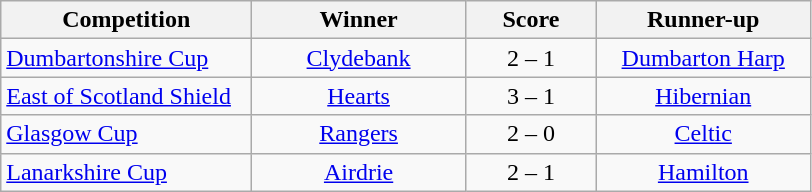<table class="wikitable" style="text-align: center;">
<tr>
<th width=160>Competition</th>
<th width=135>Winner</th>
<th width=80>Score</th>
<th width=135>Runner-up</th>
</tr>
<tr>
<td align=left><a href='#'>Dumbartonshire Cup</a></td>
<td><a href='#'>Clydebank</a></td>
<td>2 – 1</td>
<td><a href='#'>Dumbarton Harp</a></td>
</tr>
<tr>
<td align=left><a href='#'>East of Scotland Shield</a></td>
<td><a href='#'>Hearts</a></td>
<td>3 – 1</td>
<td><a href='#'>Hibernian</a></td>
</tr>
<tr>
<td align=left><a href='#'>Glasgow Cup</a></td>
<td><a href='#'>Rangers</a></td>
<td>2 – 0</td>
<td><a href='#'>Celtic</a></td>
</tr>
<tr>
<td align=left><a href='#'>Lanarkshire Cup</a></td>
<td><a href='#'>Airdrie</a></td>
<td>2 – 1</td>
<td><a href='#'>Hamilton</a></td>
</tr>
</table>
